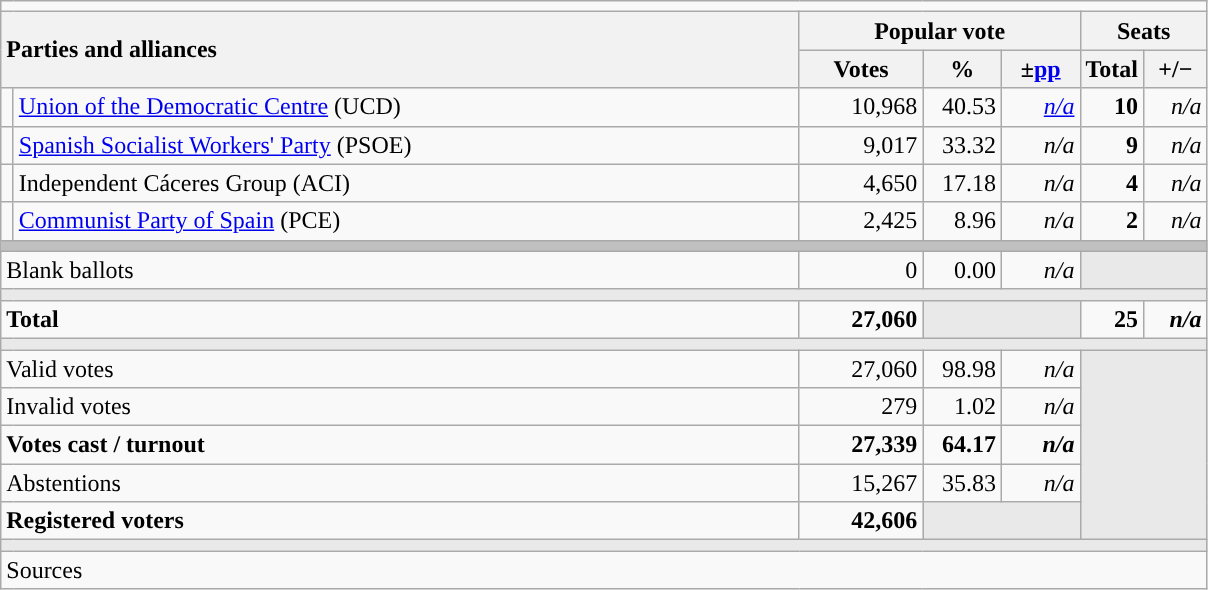<table class="wikitable" style="text-align:right;">
<tr>
<td colspan="7"></td>
</tr>
<tr>
<th style="text-align:left;" rowspan="2" colspan="2" width="525">Parties and alliances</th>
<th colspan="3">Popular vote</th>
<th colspan="2">Seats</th>
</tr>
<tr>
<th width="75">Votes</th>
<th width="45">%</th>
<th width="45">±<a href='#'>pp</a></th>
<th width="35">Total</th>
<th width="35">+/−</th>
</tr>
<tr>
<td width="1" style="color:inherit;background:"></td>
<td align="left"><a href='#'>Union of the Democratic Centre</a> (UCD)</td>
<td>10,968</td>
<td>40.53</td>
<td><em><a href='#'>n/a</a></em></td>
<td><strong>10</strong></td>
<td><em>n/a</em></td>
</tr>
<tr>
<td style="color:inherit;background:"></td>
<td align="left"><a href='#'>Spanish Socialist Workers' Party</a> (PSOE)</td>
<td>9,017</td>
<td>33.32</td>
<td><em>n/a</em></td>
<td><strong>9</strong></td>
<td><em>n/a</em></td>
</tr>
<tr>
<td style="color:inherit;background:"></td>
<td align="left">Independent Cáceres Group (ACI)</td>
<td>4,650</td>
<td>17.18</td>
<td><em>n/a</em></td>
<td><strong>4</strong></td>
<td><em>n/a</em></td>
</tr>
<tr>
<td style="color:inherit;background:"></td>
<td align="left"><a href='#'>Communist Party of Spain</a> (PCE)</td>
<td>2,425</td>
<td>8.96</td>
<td><em>n/a</em></td>
<td><strong>2</strong></td>
<td><em>n/a</em></td>
</tr>
<tr>
<td colspan="7" bgcolor="#C0C0C0"></td>
</tr>
<tr>
<td align="left" colspan="2">Blank ballots</td>
<td>0</td>
<td>0.00</td>
<td><em>n/a</em></td>
<td bgcolor="#E9E9E9" colspan="2"></td>
</tr>
<tr>
<td colspan="7" bgcolor="#E9E9E9"></td>
</tr>
<tr style="font-weight:bold;">
<td align="left" colspan="2">Total</td>
<td>27,060</td>
<td bgcolor="#E9E9E9" colspan="2"></td>
<td>25</td>
<td><em>n/a</em></td>
</tr>
<tr>
<td colspan="7" bgcolor="#E9E9E9"></td>
</tr>
<tr>
<td align="left" colspan="2">Valid votes</td>
<td>27,060</td>
<td>98.98</td>
<td><em>n/a</em></td>
<td bgcolor="#E9E9E9" colspan="2" rowspan="5"></td>
</tr>
<tr>
<td align="left" colspan="2">Invalid votes</td>
<td>279</td>
<td>1.02</td>
<td><em>n/a</em></td>
</tr>
<tr style="font-weight:bold;">
<td align="left" colspan="2">Votes cast / turnout</td>
<td>27,339</td>
<td>64.17</td>
<td><em>n/a</em></td>
</tr>
<tr>
<td align="left" colspan="2">Abstentions</td>
<td>15,267</td>
<td>35.83</td>
<td><em>n/a</em></td>
</tr>
<tr style="font-weight:bold;">
<td align="left" colspan="2">Registered voters</td>
<td>42,606</td>
<td bgcolor="#E9E9E9" colspan="2"></td>
</tr>
<tr>
<td colspan="7" bgcolor="#E9E9E9"></td>
</tr>
<tr>
<td align="left" colspan="7">Sources</td>
</tr>
</table>
